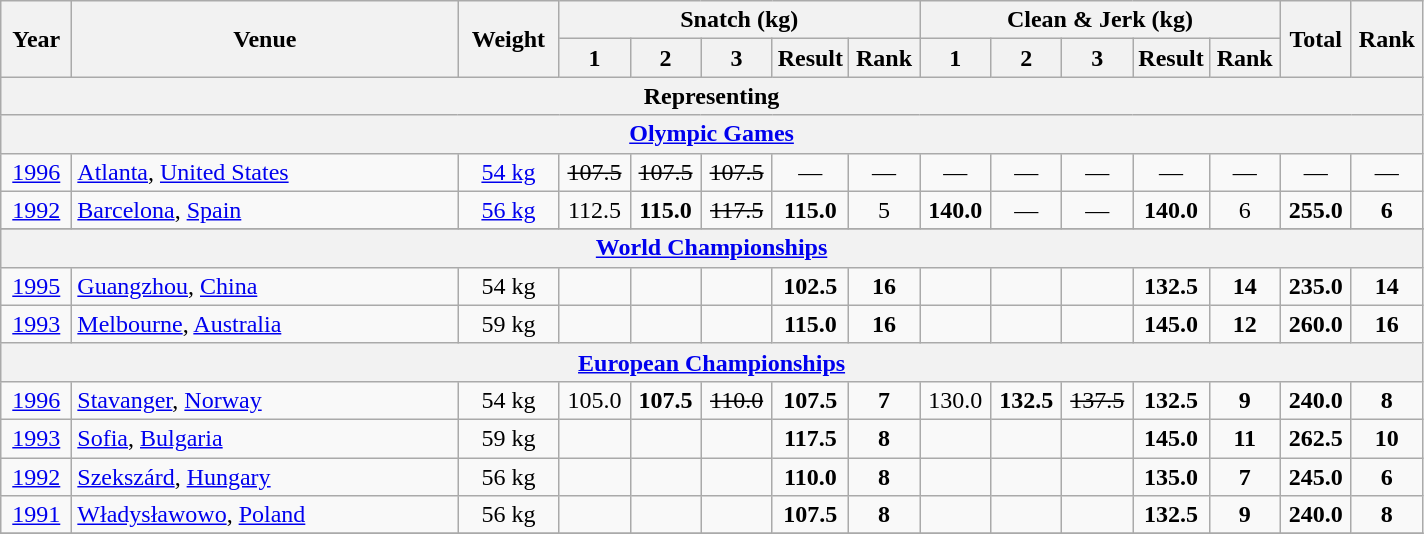<table class = "wikitable" style="text-align:center;">
<tr>
<th rowspan=2 width=40>Year</th>
<th rowspan=2 width=250>Venue</th>
<th rowspan=2 width=60>Weight</th>
<th colspan=5>Snatch (kg)</th>
<th colspan=5>Clean & Jerk (kg)</th>
<th rowspan=2 width=40>Total</th>
<th rowspan=2 width=40>Rank</th>
</tr>
<tr>
<th width=40>1</th>
<th width=40>2</th>
<th width=40>3</th>
<th width=40>Result</th>
<th width=40>Rank</th>
<th width=40>1</th>
<th width=40>2</th>
<th width=40>3</th>
<th width=40>Result</th>
<th width=40>Rank</th>
</tr>
<tr>
<th colspan=15>Representing </th>
</tr>
<tr>
<th colspan=15><a href='#'>Olympic Games</a></th>
</tr>
<tr>
<td><a href='#'>1996</a></td>
<td align=left> <a href='#'>Atlanta</a>, <a href='#'>United States</a></td>
<td><a href='#'>54 kg</a></td>
<td><s>107.5</s></td>
<td><s>107.5</s></td>
<td><s>107.5</s></td>
<td>—</td>
<td>—</td>
<td>—</td>
<td>—</td>
<td>—</td>
<td>—</td>
<td>—</td>
<td>—</td>
<td>—</td>
</tr>
<tr>
<td><a href='#'>1992</a></td>
<td align=left> <a href='#'>Barcelona</a>, <a href='#'>Spain</a></td>
<td><a href='#'>56 kg</a></td>
<td>112.5</td>
<td><strong>115.0</strong></td>
<td><s>117.5</s></td>
<td><strong>115.0</strong></td>
<td>5</td>
<td><strong>140.0</strong></td>
<td>—</td>
<td>—</td>
<td><strong>140.0</strong></td>
<td>6</td>
<td><strong>255.0</strong></td>
<td><strong>6</strong></td>
</tr>
<tr>
</tr>
<tr>
<th colspan=15><a href='#'>World Championships</a></th>
</tr>
<tr>
<td><a href='#'>1995</a></td>
<td align=left> <a href='#'>Guangzhou</a>, <a href='#'>China</a></td>
<td>54 kg</td>
<td></td>
<td></td>
<td></td>
<td><strong>102.5</strong></td>
<td><strong>16</strong></td>
<td></td>
<td></td>
<td></td>
<td><strong>132.5</strong></td>
<td><strong>14</strong></td>
<td><strong>235.0</strong></td>
<td><strong>14</strong></td>
</tr>
<tr>
<td><a href='#'>1993</a></td>
<td align=left> <a href='#'>Melbourne</a>, <a href='#'>Australia</a></td>
<td>59 kg</td>
<td></td>
<td></td>
<td></td>
<td><strong>115.0</strong></td>
<td><strong>16</strong></td>
<td></td>
<td></td>
<td></td>
<td><strong>145.0</strong></td>
<td><strong>12</strong></td>
<td><strong>260.0</strong></td>
<td><strong>16</strong></td>
</tr>
<tr>
<th colspan=15><a href='#'>European Championships</a></th>
</tr>
<tr>
<td><a href='#'>1996</a></td>
<td align=left> <a href='#'>Stavanger</a>, <a href='#'>Norway</a></td>
<td>54 kg</td>
<td>105.0</td>
<td><strong>107.5</strong></td>
<td><s>110.0</s></td>
<td><strong>107.5</strong></td>
<td><strong>7</strong></td>
<td>130.0</td>
<td><strong>132.5</strong></td>
<td><s>137.5</s></td>
<td><strong>132.5</strong></td>
<td><strong>9</strong></td>
<td><strong>240.0</strong></td>
<td><strong>8</strong></td>
</tr>
<tr>
<td><a href='#'>1993</a></td>
<td align=left> <a href='#'>Sofia</a>, <a href='#'>Bulgaria</a></td>
<td>59 kg</td>
<td></td>
<td></td>
<td></td>
<td><strong>117.5</strong></td>
<td><strong>8</strong></td>
<td></td>
<td></td>
<td></td>
<td><strong>145.0</strong></td>
<td><strong>11</strong></td>
<td><strong>262.5</strong></td>
<td><strong>10</strong></td>
</tr>
<tr>
<td><a href='#'>1992</a></td>
<td align=left> <a href='#'>Szekszárd</a>, <a href='#'>Hungary</a></td>
<td>56 kg</td>
<td></td>
<td></td>
<td></td>
<td><strong>110.0</strong></td>
<td><strong>8</strong></td>
<td></td>
<td></td>
<td></td>
<td><strong>135.0</strong></td>
<td><strong>7</strong></td>
<td><strong>245.0</strong></td>
<td><strong>6</strong></td>
</tr>
<tr>
<td><a href='#'>1991</a></td>
<td align=left> <a href='#'>Władysławowo</a>, <a href='#'>Poland</a></td>
<td>56 kg</td>
<td></td>
<td></td>
<td></td>
<td><strong>107.5</strong></td>
<td><strong>8</strong></td>
<td></td>
<td></td>
<td></td>
<td><strong>132.5</strong></td>
<td><strong>9</strong></td>
<td><strong>240.0</strong></td>
<td><strong>8</strong></td>
</tr>
<tr>
</tr>
</table>
